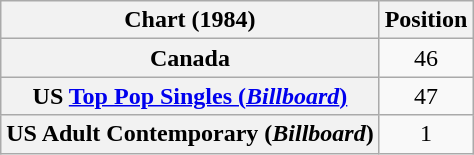<table class="wikitable sortable plainrowheaders">
<tr>
<th>Chart (1984)</th>
<th>Position</th>
</tr>
<tr>
<th scope="row">Canada</th>
<td style="text-align:center;">46</td>
</tr>
<tr>
<th scope="row">US <a href='#'>Top Pop Singles (<em>Billboard</em>)</a></th>
<td align="center">47</td>
</tr>
<tr>
<th scope="row">US Adult Contemporary (<em>Billboard</em>)</th>
<td align="center">1</td>
</tr>
</table>
